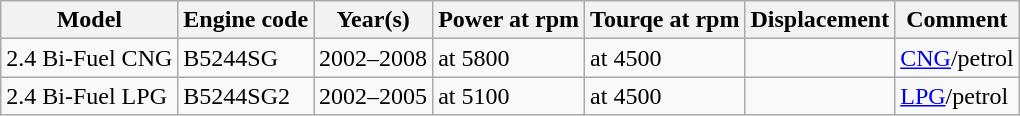<table class="wikitable collapsible sortable">
<tr>
<th>Model</th>
<th>Engine code</th>
<th>Year(s)</th>
<th>Power at rpm</th>
<th>Tourqe at rpm</th>
<th>Displacement</th>
<th>Comment</th>
</tr>
<tr>
<td>2.4 Bi-Fuel CNG</td>
<td>B5244SG</td>
<td>2002–2008</td>
<td> at 5800</td>
<td> at 4500</td>
<td></td>
<td><a href='#'>CNG</a>/petrol</td>
</tr>
<tr>
<td>2.4 Bi-Fuel LPG</td>
<td>B5244SG2</td>
<td>2002–2005</td>
<td> at 5100</td>
<td> at 4500</td>
<td></td>
<td><a href='#'>LPG</a>/petrol</td>
</tr>
</table>
